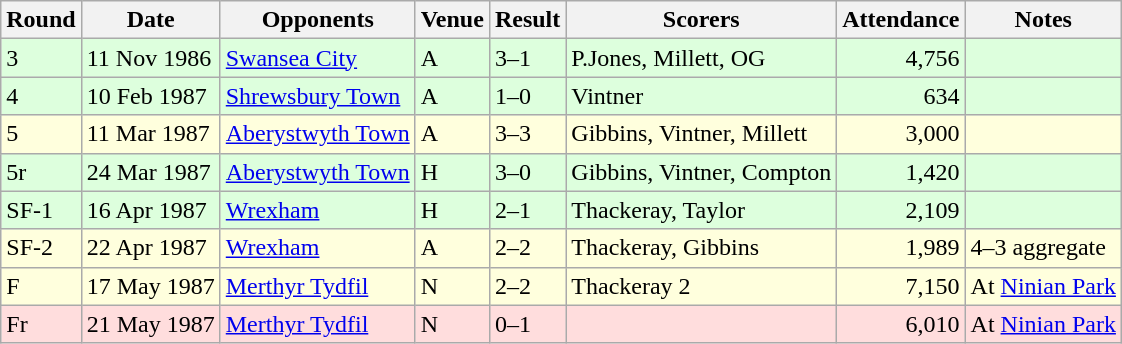<table class="wikitable">
<tr>
<th>Round</th>
<th>Date</th>
<th>Opponents</th>
<th>Venue</th>
<th>Result</th>
<th>Scorers</th>
<th>Attendance</th>
<th>Notes</th>
</tr>
<tr bgcolor="#ddffdd">
<td>3</td>
<td>11 Nov 1986</td>
<td><a href='#'>Swansea City</a></td>
<td>A</td>
<td>3–1</td>
<td>P.Jones, Millett, OG</td>
<td align="right">4,756</td>
<td></td>
</tr>
<tr bgcolor="#ddffdd">
<td>4</td>
<td>10 Feb 1987</td>
<td><a href='#'>Shrewsbury Town</a></td>
<td>A</td>
<td>1–0</td>
<td>Vintner</td>
<td align="right">634</td>
<td></td>
</tr>
<tr bgcolor="#ffffdd">
<td>5</td>
<td>11 Mar 1987</td>
<td><a href='#'>Aberystwyth Town</a></td>
<td>A</td>
<td>3–3</td>
<td>Gibbins, Vintner, Millett</td>
<td align="right">3,000</td>
<td></td>
</tr>
<tr bgcolor="#ddffdd">
<td>5r</td>
<td>24 Mar 1987</td>
<td><a href='#'>Aberystwyth Town</a></td>
<td>H</td>
<td>3–0</td>
<td>Gibbins, Vintner, Compton</td>
<td align="right">1,420</td>
<td></td>
</tr>
<tr bgcolor="#ddffdd">
<td>SF-1</td>
<td>16 Apr 1987</td>
<td><a href='#'>Wrexham</a></td>
<td>H</td>
<td>2–1</td>
<td>Thackeray, Taylor</td>
<td align="right">2,109</td>
<td></td>
</tr>
<tr bgcolor="#ffffdd">
<td>SF-2</td>
<td>22 Apr 1987</td>
<td><a href='#'>Wrexham</a></td>
<td>A</td>
<td>2–2</td>
<td>Thackeray, Gibbins</td>
<td align="right">1,989</td>
<td>4–3 aggregate</td>
</tr>
<tr bgcolor="#ffffdd">
<td>F</td>
<td>17 May 1987</td>
<td><a href='#'>Merthyr Tydfil</a></td>
<td>N</td>
<td>2–2</td>
<td>Thackeray 2</td>
<td align="right">7,150</td>
<td>At <a href='#'>Ninian Park</a></td>
</tr>
<tr bgcolor="#ffdddd">
<td>Fr</td>
<td>21 May 1987</td>
<td><a href='#'>Merthyr Tydfil</a></td>
<td>N</td>
<td>0–1</td>
<td></td>
<td align="right">6,010</td>
<td>At <a href='#'>Ninian Park</a></td>
</tr>
</table>
